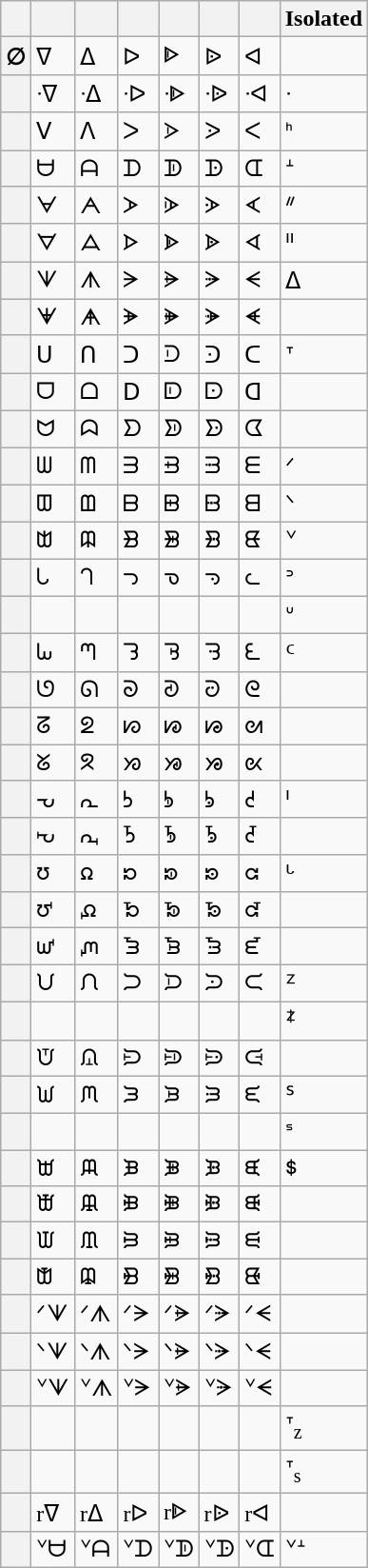<table class=wikitable>
<tr>
<th></th>
<th scope="col"> </th>
<th scope="col"></th>
<th scope="col"> </th>
<th scope="col"></th>
<th scope="col"></th>
<th scope="col"></th>
<th scope="col">Isolated</th>
</tr>
<tr>
<th scope="row">∅</th>
<td>ᐁ</td>
<td>ᐃ</td>
<td>ᐅ</td>
<td>ᐈ</td>
<td>ᐉ</td>
<td>ᐊ</td>
<td></td>
</tr>
<tr>
<th scope="row"> </th>
<td>ᐧᐁ</td>
<td>ᐧᐃ</td>
<td>ᐧᐅ</td>
<td>ᐧᐈ</td>
<td>ᐧᐉ</td>
<td>ᐧᐊ</td>
<td>ᐧ</td>
</tr>
<tr>
<th scope="row"></th>
<td>ᐯ</td>
<td>ᐱ</td>
<td>ᐳ</td>
<td>ᐶ</td>
<td>ᐷ</td>
<td>ᐸ</td>
<td>ᑋ</td>
</tr>
<tr>
<th scope="row"> </th>
<td>ᗨ</td>
<td>ᗩ</td>
<td>ᗪ</td>
<td>ᗫ</td>
<td>ᗬ</td>
<td>ᗭ</td>
<td>ᗮ</td>
</tr>
<tr>
<th scope="row"> </th>
<td>ᗄ</td>
<td>ᗅ</td>
<td>ᗆ</td>
<td>ᗇ</td>
<td>ᗈ</td>
<td>ᗉ</td>
<td>ᐥ</td>
</tr>
<tr>
<th scope="row"> </th>
<td>ᗊ</td>
<td>ᗋ</td>
<td>ᗌ</td>
<td>ᗍ</td>
<td>ᗎ</td>
<td>ᗏ</td>
<td>ᐦ</td>
</tr>
<tr>
<th scope="row"></th>
<td>ᗐ</td>
<td>ᗑ</td>
<td>ᗒ</td>
<td>ᗓ</td>
<td>ᗔ</td>
<td>ᗕ</td>
<td>ᐃ</td>
</tr>
<tr>
<th scope="row"> </th>
<td>ᗖ</td>
<td>ᗗ</td>
<td>ᗘ</td>
<td>ᗙ</td>
<td>ᗚ</td>
<td>ᗛ</td>
<td></td>
</tr>
<tr>
<th scope="row"> </th>
<td>ᑌ</td>
<td>ᑎ</td>
<td>ᑐ</td>
<td>ᑓ</td>
<td>ᑔ</td>
<td>ᑕ</td>
<td>ᐪ</td>
</tr>
<tr>
<th scope="row"> </th>
<td>ᗜ</td>
<td>ᗝ</td>
<td>ᗞ</td>
<td>ᗟ</td>
<td>ᗠ</td>
<td>ᗡ</td>
<td></td>
</tr>
<tr>
<th scope="row"></th>
<td>ᗢ</td>
<td>ᗣ</td>
<td>ᗤ</td>
<td>ᗥ</td>
<td>ᗦ</td>
<td>ᗧ</td>
<td></td>
</tr>
<tr>
<th scope="row"> </th>
<td>ᗯ</td>
<td>ᗰ</td>
<td>ᗱ</td>
<td>ᗲ</td>
<td>ᗳ</td>
<td>ᗴ</td>
<td>ᐟ</td>
</tr>
<tr>
<th scope="row"> </th>
<td>ᗵ</td>
<td>ᗶ</td>
<td>ᗷ</td>
<td>ᗸ</td>
<td>ᗹ</td>
<td>ᗺ</td>
<td>ᐠ</td>
</tr>
<tr>
<th scope="row"></th>
<td>ᗻ</td>
<td>ᗼ</td>
<td>ᗽ</td>
<td>ᗾ</td>
<td>ᗿ</td>
<td>ᘀ</td>
<td>ᘁ</td>
</tr>
<tr>
<th scope="row"></th>
<td>ᘂ</td>
<td>ᘃ</td>
<td>ᘄ</td>
<td>ᘅ</td>
<td>ᘆ</td>
<td>ᘇ</td>
<td>ᐣ</td>
</tr>
<tr>
<th scope="row"></th>
<td></td>
<td></td>
<td></td>
<td></td>
<td></td>
<td></td>
<td>ᐡ</td>
</tr>
<tr>
<th scope="row"></th>
<td>ᘈ</td>
<td>ᘉ</td>
<td>ᘊ</td>
<td>ᘋ</td>
<td>ᘌ</td>
<td>ᘍ</td>
<td>ᑦ</td>
</tr>
<tr>
<th scope="row"> </th>
<td>ᘎ</td>
<td>ᘏ</td>
<td>ᘐ</td>
<td>ᘑ</td>
<td>ᘒ</td>
<td>ᘓ</td>
<td></td>
</tr>
<tr>
<th scope="row"> </th>
<td>ᘔ</td>
<td>ᘖ</td>
<td>ᘗ</td>
<td>ᘘ</td>
<td>ᘙ</td>
<td>ᘛ</td>
<td></td>
</tr>
<tr>
<th scope="row"> </th>
<td>ᘜ</td>
<td>ᘝ</td>
<td>ᘞ</td>
<td>ᘟ</td>
<td>ᘠ</td>
<td>ᘡ</td>
<td></td>
</tr>
<tr>
<th scope="row"></th>
<td>ᘢ</td>
<td>ᘣ</td>
<td>ᘤ</td>
<td>ᘥ</td>
<td>ᘦ</td>
<td>ᘧ</td>
<td>ᑊ</td>
</tr>
<tr>
<th scope="row"> </th>
<td>ᘨ</td>
<td>ᘩ</td>
<td>ᘪ</td>
<td>ᘫ</td>
<td>ᘬ</td>
<td>ᘭ</td>
<td></td>
</tr>
<tr>
<th scope="row"> </th>
<td>ᘮ</td>
<td>ᘯ</td>
<td>ᘰ</td>
<td>ᘱ</td>
<td>ᘲ</td>
<td>ᘳ</td>
<td>ᒡ</td>
</tr>
<tr>
<th scope="row"> </th>
<td>ᘴ</td>
<td>ᘵ</td>
<td>ᘶ</td>
<td>ᘷ</td>
<td>ᘸ</td>
<td>ᘹ</td>
<td></td>
</tr>
<tr>
<th scope="row"> </th>
<td>ᘺ</td>
<td>ᘻ</td>
<td>ᘼ</td>
<td>ᘽ</td>
<td>ᘾ</td>
<td>ᘿ</td>
<td></td>
</tr>
<tr>
<th scope="row"></th>
<td>ᙀ</td>
<td>ᙁ</td>
<td>ᙂ</td>
<td>ᙃ</td>
<td>ᙄ</td>
<td>ᙅ</td>
<td>ᙆ</td>
</tr>
<tr>
<th scope="row"></th>
<td></td>
<td></td>
<td></td>
<td></td>
<td></td>
<td></td>
<td>ᙇ</td>
</tr>
<tr>
<th scope="row"> </th>
<td>ᙈ</td>
<td>ᙉ</td>
<td>ᙊ</td>
<td>ᙋ</td>
<td>ᙌ</td>
<td>ᙍ</td>
<td></td>
</tr>
<tr>
<th scope="row"></th>
<td>ᙎ</td>
<td>ᙏ</td>
<td>ᙐ</td>
<td>ᙑ</td>
<td>ᙒ</td>
<td>ᙓ</td>
<td>ᔆ</td>
</tr>
<tr>
<th scope="row"></th>
<td></td>
<td></td>
<td></td>
<td></td>
<td></td>
<td></td>
<td>ᣵ</td>
</tr>
<tr>
<th scope="row"> </th>
<td>ᙔ</td>
<td>ᙕ</td>
<td>ᙖ</td>
<td>ᙗ</td>
<td>ᙘ</td>
<td>ᙙ</td>
<td>ᙚ</td>
</tr>
<tr>
<th scope="row"> </th>
<td>ᙛ</td>
<td>ᙜ</td>
<td>ᙝ</td>
<td>ᙞ</td>
<td>ᙟ</td>
<td>ᙠ</td>
<td></td>
</tr>
<tr>
<th scope="row"> </th>
<td>ᙡ</td>
<td>ᙢ</td>
<td>ᙣ</td>
<td>ᙤ</td>
<td>ᙥ</td>
<td>ᙦ</td>
<td></td>
</tr>
<tr>
<th scope="row"></th>
<td>ᙧ</td>
<td>ᙨ</td>
<td>ᙩ</td>
<td>ᙪ</td>
<td>ᙫ</td>
<td>ᙬ</td>
<td></td>
</tr>
<tr>
<th scope="row"> </th>
<td>ᐟᗐ</td>
<td>ᐟᗑ</td>
<td>ᐟᗒ</td>
<td>ᐟᗓ</td>
<td>ᐟᗔ</td>
<td>ᐟᗕ</td>
<td></td>
</tr>
<tr>
<th scope="row"> </th>
<td>ᐠᗐ</td>
<td>ᐠᗑ</td>
<td>ᐠᗒ</td>
<td>ᐠᗓ</td>
<td>ᐠᗔ</td>
<td>ᐠᗕ</td>
<td></td>
</tr>
<tr>
<th scope="row"> </th>
<td>ᘁᗐ</td>
<td>ᘁᗑ</td>
<td>ᘁᗒ</td>
<td>ᘁᗓ</td>
<td>ᘁᗔ</td>
<td>ᘁᗕ</td>
<td></td>
</tr>
<tr>
<th scope="row"> </th>
<td></td>
<td></td>
<td></td>
<td></td>
<td></td>
<td></td>
<td>ᐪ<sub>z</sub>   </td>
</tr>
<tr>
<th scope="row"> </th>
<td></td>
<td></td>
<td></td>
<td></td>
<td></td>
<td></td>
<td>ᐪ<sub>s</sub>   </td>
</tr>
<tr>
<th scope="row"></th>
<td>rᐁ</td>
<td>rᐃ</td>
<td>rᐅ</td>
<td>rᐈ</td>
<td>rᐉ</td>
<td>rᐊ</td>
<td + ></td>
</tr>
<tr>
<th scope="row"></th>
<td>ᘁᗨ</td>
<td>ᘁᗩ</td>
<td>ᘁᗪ</td>
<td>ᘁᗫ</td>
<td>ᘁᗬ</td>
<td>ᘁᗭ</td>
<td>ᘁᗮ</td>
</tr>
</table>
